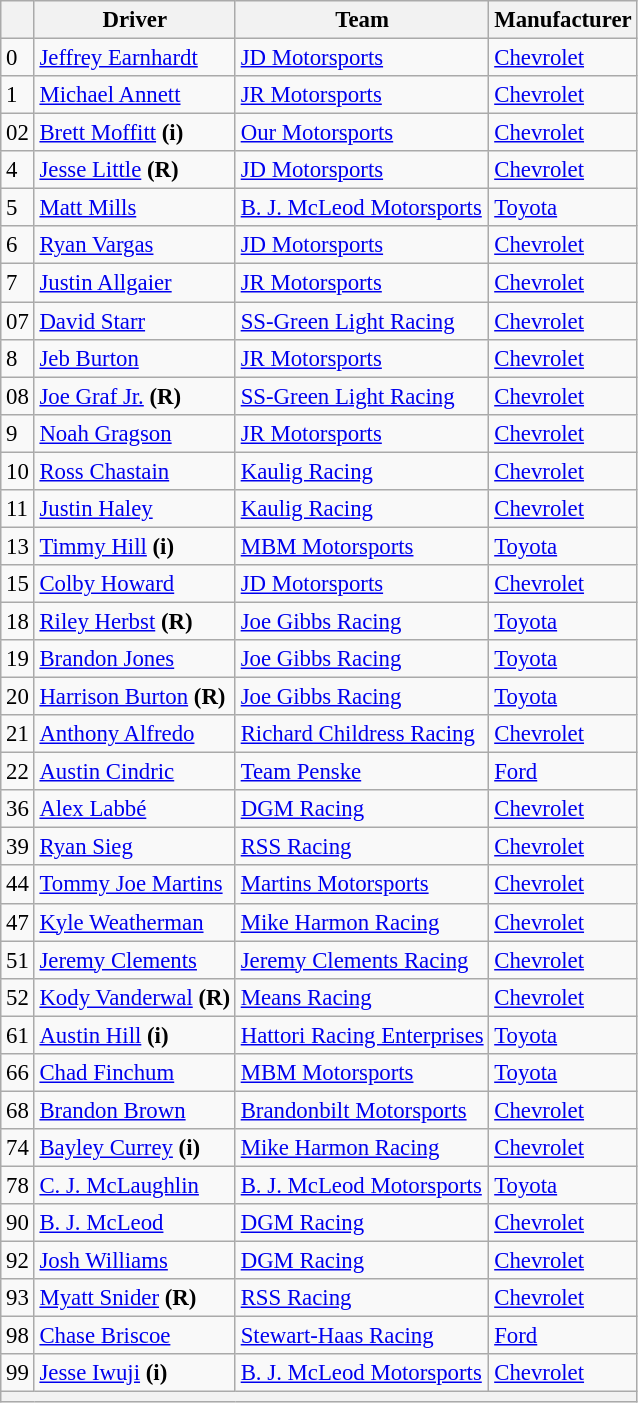<table class="wikitable" style="font-size:95%">
<tr>
<th></th>
<th>Driver</th>
<th>Team</th>
<th>Manufacturer</th>
</tr>
<tr>
<td>0</td>
<td><a href='#'>Jeffrey Earnhardt</a></td>
<td><a href='#'>JD Motorsports</a></td>
<td><a href='#'>Chevrolet</a></td>
</tr>
<tr>
<td>1</td>
<td><a href='#'>Michael Annett</a></td>
<td><a href='#'>JR Motorsports</a></td>
<td><a href='#'>Chevrolet</a></td>
</tr>
<tr>
<td>02</td>
<td><a href='#'>Brett Moffitt</a> <strong>(i)</strong></td>
<td><a href='#'>Our Motorsports</a></td>
<td><a href='#'>Chevrolet</a></td>
</tr>
<tr>
<td>4</td>
<td><a href='#'>Jesse Little</a> <strong>(R)</strong></td>
<td><a href='#'>JD Motorsports</a></td>
<td><a href='#'>Chevrolet</a></td>
</tr>
<tr>
<td>5</td>
<td><a href='#'>Matt Mills</a></td>
<td><a href='#'>B. J. McLeod Motorsports</a></td>
<td><a href='#'>Toyota</a></td>
</tr>
<tr>
<td>6</td>
<td><a href='#'>Ryan Vargas</a></td>
<td><a href='#'>JD Motorsports</a></td>
<td><a href='#'>Chevrolet</a></td>
</tr>
<tr>
<td>7</td>
<td><a href='#'>Justin Allgaier</a></td>
<td><a href='#'>JR Motorsports</a></td>
<td><a href='#'>Chevrolet</a></td>
</tr>
<tr>
<td>07</td>
<td><a href='#'>David Starr</a></td>
<td><a href='#'>SS-Green Light Racing</a></td>
<td><a href='#'>Chevrolet</a></td>
</tr>
<tr>
<td>8</td>
<td><a href='#'>Jeb Burton</a></td>
<td><a href='#'>JR Motorsports</a></td>
<td><a href='#'>Chevrolet</a></td>
</tr>
<tr>
<td>08</td>
<td><a href='#'>Joe Graf Jr.</a> <strong>(R)</strong></td>
<td><a href='#'>SS-Green Light Racing</a></td>
<td><a href='#'>Chevrolet</a></td>
</tr>
<tr>
<td>9</td>
<td><a href='#'>Noah Gragson</a></td>
<td><a href='#'>JR Motorsports</a></td>
<td><a href='#'>Chevrolet</a></td>
</tr>
<tr>
<td>10</td>
<td><a href='#'>Ross Chastain</a></td>
<td><a href='#'>Kaulig Racing</a></td>
<td><a href='#'>Chevrolet</a></td>
</tr>
<tr>
<td>11</td>
<td><a href='#'>Justin Haley</a></td>
<td><a href='#'>Kaulig Racing</a></td>
<td><a href='#'>Chevrolet</a></td>
</tr>
<tr>
<td>13</td>
<td><a href='#'>Timmy Hill</a> <strong>(i)</strong></td>
<td><a href='#'>MBM Motorsports</a></td>
<td><a href='#'>Toyota</a></td>
</tr>
<tr>
<td>15</td>
<td><a href='#'>Colby Howard</a></td>
<td><a href='#'>JD Motorsports</a></td>
<td><a href='#'>Chevrolet</a></td>
</tr>
<tr>
<td>18</td>
<td><a href='#'>Riley Herbst</a> <strong>(R)</strong></td>
<td><a href='#'>Joe Gibbs Racing</a></td>
<td><a href='#'>Toyota</a></td>
</tr>
<tr>
<td>19</td>
<td><a href='#'>Brandon Jones</a></td>
<td><a href='#'>Joe Gibbs Racing</a></td>
<td><a href='#'>Toyota</a></td>
</tr>
<tr>
<td>20</td>
<td><a href='#'>Harrison Burton</a> <strong>(R)</strong></td>
<td><a href='#'>Joe Gibbs Racing</a></td>
<td><a href='#'>Toyota</a></td>
</tr>
<tr>
<td>21</td>
<td><a href='#'>Anthony Alfredo</a></td>
<td><a href='#'>Richard Childress Racing</a></td>
<td><a href='#'>Chevrolet</a></td>
</tr>
<tr>
<td>22</td>
<td><a href='#'>Austin Cindric</a></td>
<td><a href='#'>Team Penske</a></td>
<td><a href='#'>Ford</a></td>
</tr>
<tr>
<td>36</td>
<td><a href='#'>Alex Labbé</a></td>
<td><a href='#'>DGM Racing</a></td>
<td><a href='#'>Chevrolet</a></td>
</tr>
<tr>
<td>39</td>
<td><a href='#'>Ryan Sieg</a></td>
<td><a href='#'>RSS Racing</a></td>
<td><a href='#'>Chevrolet</a></td>
</tr>
<tr>
<td>44</td>
<td><a href='#'>Tommy Joe Martins</a></td>
<td><a href='#'>Martins Motorsports</a></td>
<td><a href='#'>Chevrolet</a></td>
</tr>
<tr>
<td>47</td>
<td><a href='#'>Kyle Weatherman</a></td>
<td><a href='#'>Mike Harmon Racing</a></td>
<td><a href='#'>Chevrolet</a></td>
</tr>
<tr>
<td>51</td>
<td><a href='#'>Jeremy Clements</a></td>
<td><a href='#'>Jeremy Clements Racing</a></td>
<td><a href='#'>Chevrolet</a></td>
</tr>
<tr>
<td>52</td>
<td><a href='#'>Kody Vanderwal</a> <strong>(R)</strong></td>
<td><a href='#'>Means Racing</a></td>
<td><a href='#'>Chevrolet</a></td>
</tr>
<tr>
<td>61</td>
<td><a href='#'>Austin Hill</a> <strong>(i)</strong></td>
<td><a href='#'>Hattori Racing Enterprises</a></td>
<td><a href='#'>Toyota</a></td>
</tr>
<tr>
<td>66</td>
<td><a href='#'>Chad Finchum</a></td>
<td><a href='#'>MBM Motorsports</a></td>
<td><a href='#'>Toyota</a></td>
</tr>
<tr>
<td>68</td>
<td><a href='#'>Brandon Brown</a></td>
<td><a href='#'>Brandonbilt Motorsports</a></td>
<td><a href='#'>Chevrolet</a></td>
</tr>
<tr>
<td>74</td>
<td><a href='#'>Bayley Currey</a> <strong>(i)</strong></td>
<td><a href='#'>Mike Harmon Racing</a></td>
<td><a href='#'>Chevrolet</a></td>
</tr>
<tr>
<td>78</td>
<td><a href='#'>C. J. McLaughlin</a></td>
<td><a href='#'>B. J. McLeod Motorsports</a></td>
<td><a href='#'>Toyota</a></td>
</tr>
<tr>
<td>90</td>
<td><a href='#'>B. J. McLeod</a></td>
<td><a href='#'>DGM Racing</a></td>
<td><a href='#'>Chevrolet</a></td>
</tr>
<tr>
<td>92</td>
<td><a href='#'>Josh Williams</a></td>
<td><a href='#'>DGM Racing</a></td>
<td><a href='#'>Chevrolet</a></td>
</tr>
<tr>
<td>93</td>
<td><a href='#'>Myatt Snider</a> <strong>(R)</strong></td>
<td><a href='#'>RSS Racing</a></td>
<td><a href='#'>Chevrolet</a></td>
</tr>
<tr>
<td>98</td>
<td><a href='#'>Chase Briscoe</a></td>
<td><a href='#'>Stewart-Haas Racing</a></td>
<td><a href='#'>Ford</a></td>
</tr>
<tr>
<td>99</td>
<td><a href='#'>Jesse Iwuji</a> <strong>(i)</strong></td>
<td><a href='#'>B. J. McLeod Motorsports</a></td>
<td><a href='#'>Chevrolet</a></td>
</tr>
<tr>
<th colspan="6"></th>
</tr>
</table>
